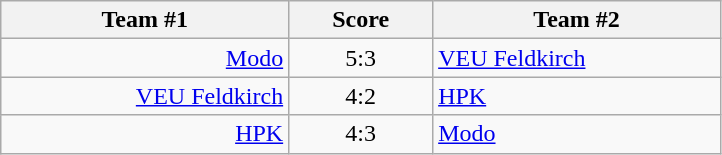<table class="wikitable" style="text-align: center;">
<tr>
<th width=22%>Team #1</th>
<th width=11%>Score</th>
<th width=22%>Team #2</th>
</tr>
<tr>
<td style="text-align: right;"><a href='#'>Modo</a> </td>
<td>5:3</td>
<td style="text-align: left;"> <a href='#'>VEU Feldkirch</a></td>
</tr>
<tr>
<td style="text-align: right;"><a href='#'>VEU Feldkirch</a> </td>
<td>4:2</td>
<td style="text-align: left;"> <a href='#'>HPK</a></td>
</tr>
<tr>
<td style="text-align: right;"><a href='#'>HPK</a> </td>
<td>4:3</td>
<td style="text-align: left;"> <a href='#'>Modo</a></td>
</tr>
</table>
